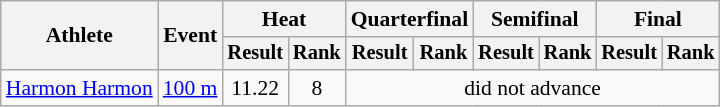<table class=wikitable style="font-size:90%">
<tr>
<th rowspan="2">Athlete</th>
<th rowspan="2">Event</th>
<th colspan="2">Heat</th>
<th colspan="2">Quarterfinal</th>
<th colspan="2">Semifinal</th>
<th colspan="2">Final</th>
</tr>
<tr style="font-size:95%">
<th>Result</th>
<th>Rank</th>
<th>Result</th>
<th>Rank</th>
<th>Result</th>
<th>Rank</th>
<th>Result</th>
<th>Rank</th>
</tr>
<tr align=center>
<td align=left><a href='#'>Harmon Harmon</a></td>
<td align=left><a href='#'>100 m</a></td>
<td>11.22</td>
<td>8</td>
<td colspan=6>did not advance</td>
</tr>
</table>
